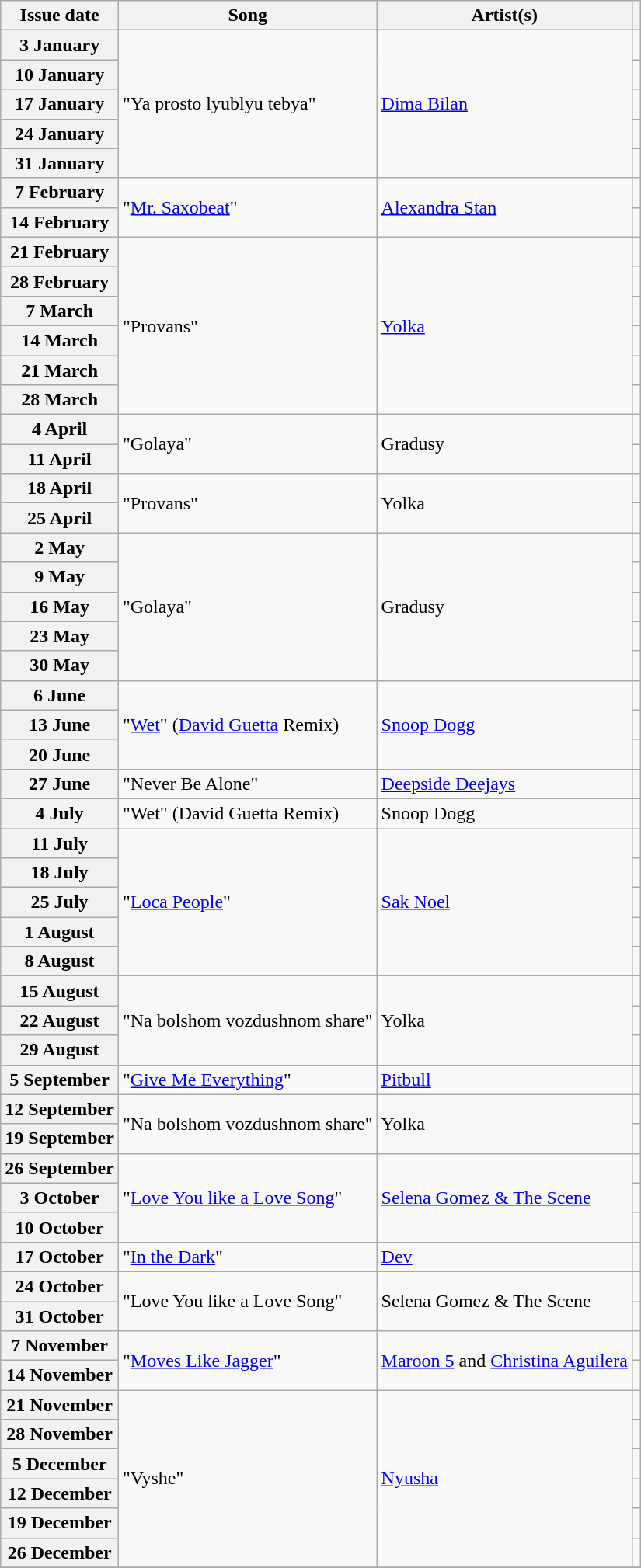<table class="wikitable plainrowheaders">
<tr>
<th scope="col">Issue date</th>
<th scope="col">Song</th>
<th scope="col">Artist(s)</th>
<th scope="col"></th>
</tr>
<tr>
<th scope=row>3 January</th>
<td rowspan="5">"Ya prosto lyublyu tebya"</td>
<td rowspan="5"><a href='#'>Dima Bilan</a></td>
<td></td>
</tr>
<tr>
<th scope=row>10 January</th>
<td></td>
</tr>
<tr>
<th scope=row>17 January</th>
<td></td>
</tr>
<tr>
<th scope=row>24 January</th>
<td></td>
</tr>
<tr>
<th scope=row>31 January</th>
<td></td>
</tr>
<tr>
<th scope=row>7 February</th>
<td rowspan="2">"<a href='#'>Mr. Saxobeat</a>"</td>
<td rowspan="2"><a href='#'>Alexandra Stan</a></td>
<td></td>
</tr>
<tr>
<th scope=row>14 February</th>
<td></td>
</tr>
<tr>
<th scope=row>21 February</th>
<td rowspan="6">"Provans"</td>
<td rowspan="6"><a href='#'>Yolka</a></td>
<td></td>
</tr>
<tr>
<th scope=row>28 February</th>
<td></td>
</tr>
<tr>
<th scope=row>7 March</th>
<td></td>
</tr>
<tr>
<th scope=row>14 March</th>
<td></td>
</tr>
<tr>
<th scope=row>21 March</th>
<td></td>
</tr>
<tr>
<th scope=row>28 March</th>
<td></td>
</tr>
<tr>
<th scope=row>4 April</th>
<td rowspan="2">"Golaya"</td>
<td rowspan="2">Gradusy</td>
<td></td>
</tr>
<tr>
<th scope=row>11 April</th>
<td></td>
</tr>
<tr>
<th scope=row>18 April</th>
<td rowspan="2">"Provans"</td>
<td rowspan="2">Yolka</td>
<td></td>
</tr>
<tr>
<th scope=row>25 April</th>
<td></td>
</tr>
<tr>
<th scope=row>2 May</th>
<td rowspan="5">"Golaya"</td>
<td rowspan="5">Gradusy</td>
<td></td>
</tr>
<tr>
<th scope=row>9 May</th>
<td></td>
</tr>
<tr>
<th scope=row>16 May</th>
<td></td>
</tr>
<tr>
<th scope=row>23 May</th>
<td></td>
</tr>
<tr>
<th scope=row>30 May</th>
<td></td>
</tr>
<tr>
<th scope=row>6 June</th>
<td rowspan="3">"<a href='#'>Wet</a>" (<a href='#'>David Guetta</a> Remix)</td>
<td rowspan="3"><a href='#'>Snoop Dogg</a></td>
<td></td>
</tr>
<tr>
<th scope=row>13 June</th>
<td></td>
</tr>
<tr>
<th scope=row>20 June</th>
<td></td>
</tr>
<tr>
<th scope=row>27 June</th>
<td>"Never Be Alone"</td>
<td><a href='#'>Deepside Deejays</a></td>
<td></td>
</tr>
<tr>
<th scope=row>4 July</th>
<td>"Wet" (David Guetta Remix)</td>
<td>Snoop Dogg</td>
<td></td>
</tr>
<tr>
<th scope=row>11 July</th>
<td rowspan="5">"<a href='#'>Loca People</a>"</td>
<td rowspan="5"><a href='#'>Sak Noel</a></td>
<td></td>
</tr>
<tr>
<th scope=row>18 July</th>
<td></td>
</tr>
<tr>
<th scope=row>25 July</th>
<td></td>
</tr>
<tr>
<th scope=row>1 August</th>
<td></td>
</tr>
<tr>
<th scope=row>8 August</th>
<td></td>
</tr>
<tr>
<th scope=row>15 August</th>
<td rowspan="3">"Na bolshom vozdushnom share"</td>
<td rowspan="3">Yolka</td>
<td></td>
</tr>
<tr>
<th scope=row>22 August</th>
<td></td>
</tr>
<tr>
<th scope=row>29 August</th>
<td></td>
</tr>
<tr>
<th scope=row>5 September</th>
<td>"<a href='#'>Give Me Everything</a>"</td>
<td><a href='#'>Pitbull</a></td>
<td></td>
</tr>
<tr>
<th scope=row>12 September</th>
<td rowspan="2">"Na bolshom vozdushnom share"</td>
<td rowspan="2">Yolka</td>
<td></td>
</tr>
<tr>
<th scope=row>19 September</th>
<td></td>
</tr>
<tr>
<th scope=row>26 September</th>
<td rowspan="3">"<a href='#'>Love You like a Love Song</a>"</td>
<td rowspan="3"><a href='#'>Selena Gomez & The Scene</a></td>
<td></td>
</tr>
<tr>
<th scope=row>3 October</th>
<td></td>
</tr>
<tr>
<th scope=row>10 October</th>
<td></td>
</tr>
<tr>
<th scope=row>17 October</th>
<td>"<a href='#'>In the Dark</a>"</td>
<td><a href='#'>Dev</a></td>
<td></td>
</tr>
<tr>
<th scope=row>24 October</th>
<td rowspan="2">"Love You like a Love Song"</td>
<td rowspan="2">Selena Gomez & The Scene</td>
<td></td>
</tr>
<tr>
<th scope=row>31 October</th>
<td></td>
</tr>
<tr>
<th scope=row>7 November</th>
<td rowspan="2">"<a href='#'>Moves Like Jagger</a>"</td>
<td rowspan="2"><a href='#'>Maroon 5</a> and <a href='#'>Christina Aguilera</a></td>
<td></td>
</tr>
<tr>
<th scope=row>14 November</th>
<td></td>
</tr>
<tr>
<th scope=row>21 November</th>
<td rowspan="6">"Vyshe"</td>
<td rowspan="6"><a href='#'>Nyusha</a></td>
<td></td>
</tr>
<tr>
<th scope=row>28 November</th>
<td></td>
</tr>
<tr>
<th scope=row>5 December</th>
<td></td>
</tr>
<tr>
<th scope=row>12 December</th>
<td></td>
</tr>
<tr>
<th scope=row>19 December</th>
<td></td>
</tr>
<tr>
<th scope=row>26 December</th>
<td></td>
</tr>
<tr>
</tr>
</table>
